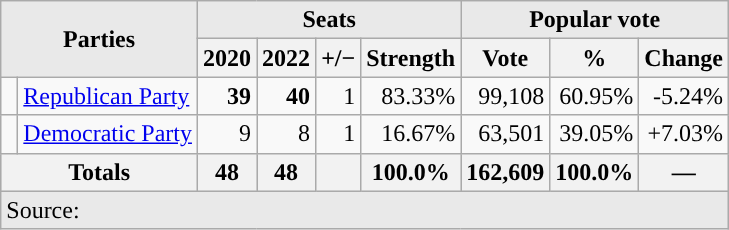<table class=wikitable>
<tr>
<th style="background:#e9e9e9; text-align:center" rowspan="2" colspan="2">Parties</th>
<th style="background:#e9e9e9; text-align:center" colspan="4">Seats</th>
<th style="background:#e9e9e9; text-align:center" colspan="3">Popular vote</th>
</tr>
<tr style="background:#e9e9e9">
<th>2020</th>
<th>2022</th>
<th>+/−</th>
<th>Strength</th>
<th>Vote</th>
<th>%</th>
<th>Change</th>
</tr>
<tr>
<td style="background-color:"> </td>
<td><a href='#'>Republican Party</a></td>
<td align=right><strong>39</strong></td>
<td align=right><strong>40</strong></td>
<td align=right> 1</td>
<td align=right>83.33%</td>
<td align=right>99,108</td>
<td align=right>60.95%</td>
<td align=right>-5.24%</td>
</tr>
<tr>
<td style="background-color:"> </td>
<td><a href='#'>Democratic Party</a></td>
<td align=right>9</td>
<td align=right>8</td>
<td align=right> 1</td>
<td align=right>16.67%</td>
<td align=right>63,501</td>
<td align=right>39.05%</td>
<td align=right>+7.03%</td>
</tr>
<tr style="background:#ccc">
<th colspan=2><strong>Totals</strong></th>
<th>48</th>
<th>48</th>
<th></th>
<th>100.0%</th>
<th>162,609</th>
<th>100.0%</th>
<th>—</th>
</tr>
<tr bgcolor=E9E9E9>
<td align="left" colspan=9>Source:</td>
</tr>
</table>
